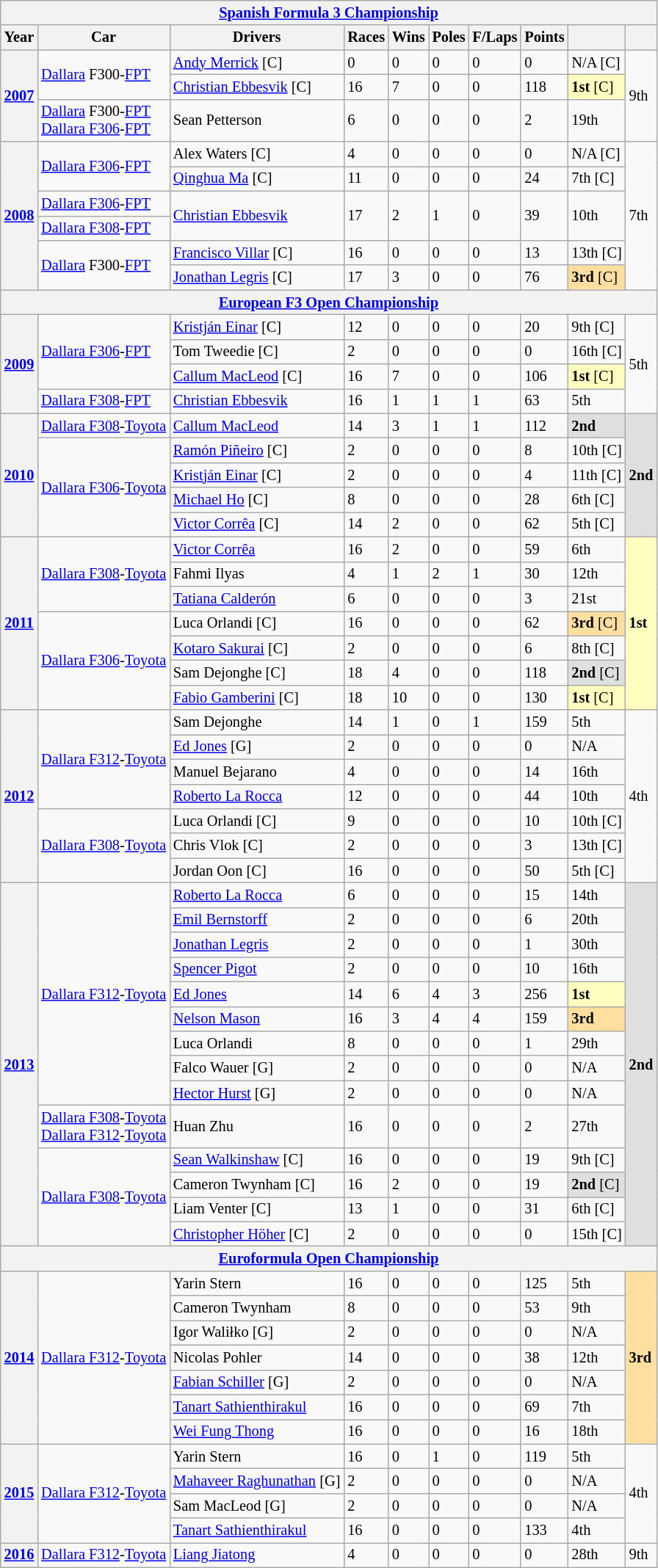<table class="wikitable" style="font-size:85%">
<tr>
<th colspan="10" style="text-align:center;"><a href='#'>Spanish Formula 3 Championship</a></th>
</tr>
<tr>
<th>Year</th>
<th>Car</th>
<th>Drivers</th>
<th>Races</th>
<th>Wins</th>
<th>Poles</th>
<th>F/Laps</th>
<th>Points</th>
<th></th>
<th></th>
</tr>
<tr>
<th rowspan=3><a href='#'>2007</a></th>
<td rowspan="2"><a href='#'>Dallara</a> F300-<a href='#'>FPT</a></td>
<td> <a href='#'>Andy Merrick</a> [C]</td>
<td>0</td>
<td>0</td>
<td>0</td>
<td>0</td>
<td>0</td>
<td>N/A [C]</td>
<td rowspan=3>9th</td>
</tr>
<tr>
<td> <a href='#'>Christian Ebbesvik</a> [C]</td>
<td>16</td>
<td>7</td>
<td>0</td>
<td>0</td>
<td>118</td>
<td style="background:#ffffbf;"><strong>1st</strong> [C]</td>
</tr>
<tr>
<td><a href='#'>Dallara</a> F300-<a href='#'>FPT</a><br><a href='#'>Dallara F306</a>-<a href='#'>FPT</a></td>
<td> Sean Petterson</td>
<td>6</td>
<td>0</td>
<td>0</td>
<td>0</td>
<td>2</td>
<td>19th</td>
</tr>
<tr>
<th rowspan="6"><a href='#'>2008</a></th>
<td rowspan="2"><a href='#'>Dallara F306</a>-<a href='#'>FPT</a></td>
<td> Alex Waters [C]</td>
<td>4</td>
<td>0</td>
<td>0</td>
<td>0</td>
<td>0</td>
<td>N/A [C]</td>
<td rowspan="6">7th</td>
</tr>
<tr>
<td> <a href='#'>Qinghua Ma</a> [C]</td>
<td>11</td>
<td>0</td>
<td>0</td>
<td>0</td>
<td>24</td>
<td>7th [C]</td>
</tr>
<tr>
<td><a href='#'>Dallara F306</a>-<a href='#'>FPT</a></td>
<td rowspan="2"> <a href='#'>Christian Ebbesvik</a></td>
<td rowspan="2">17</td>
<td rowspan="2">2</td>
<td rowspan="2">1</td>
<td rowspan="2">0</td>
<td rowspan="2">39</td>
<td rowspan="2">10th</td>
</tr>
<tr>
<td><a href='#'>Dallara F308</a>-<a href='#'>FPT</a></td>
</tr>
<tr>
<td rowspan="2"><a href='#'>Dallara</a> F300-<a href='#'>FPT</a></td>
<td> <a href='#'>Francisco Villar</a> [C]</td>
<td>16</td>
<td>0</td>
<td>0</td>
<td>0</td>
<td>13</td>
<td>13th [C]</td>
</tr>
<tr>
<td> <a href='#'>Jonathan Legris</a> [C]</td>
<td>17</td>
<td>3</td>
<td>0</td>
<td>0</td>
<td>76</td>
<td style="background:#ffdf9f;"><strong>3rd</strong> [C]</td>
</tr>
<tr>
<th colspan="10" style="text-align:center;"><a href='#'>European F3 Open Championship</a></th>
</tr>
<tr>
<th rowspan=4><a href='#'>2009</a></th>
<td rowspan="3"><a href='#'>Dallara F306</a>-<a href='#'>FPT</a></td>
<td> <a href='#'>Kristján Einar</a> [C]</td>
<td>12</td>
<td>0</td>
<td>0</td>
<td>0</td>
<td>20</td>
<td>9th [C]</td>
<td rowspan=4>5th</td>
</tr>
<tr>
<td> Tom Tweedie [C]</td>
<td>2</td>
<td>0</td>
<td>0</td>
<td>0</td>
<td>0</td>
<td>16th [C]</td>
</tr>
<tr>
<td> <a href='#'>Callum MacLeod</a> [C]</td>
<td>16</td>
<td>7</td>
<td>0</td>
<td>0</td>
<td>106</td>
<td style="background:#ffffbf;"><strong>1st</strong> [C]</td>
</tr>
<tr>
<td><a href='#'>Dallara F308</a>-<a href='#'>FPT</a></td>
<td> <a href='#'>Christian Ebbesvik</a></td>
<td>16</td>
<td>1</td>
<td>1</td>
<td>1</td>
<td>63</td>
<td>5th</td>
</tr>
<tr>
<th rowspan=5><a href='#'>2010</a></th>
<td><a href='#'>Dallara F308</a>-<a href='#'>Toyota</a></td>
<td> <a href='#'>Callum MacLeod</a></td>
<td>14</td>
<td>3</td>
<td>1</td>
<td>1</td>
<td>112</td>
<td style="background:#dfdfdf;"><strong>2nd</strong></td>
<td rowspan=5 style="background:#dfdfdf;"><strong>2nd</strong></td>
</tr>
<tr>
<td rowspan="4"><a href='#'>Dallara F306</a>-<a href='#'>Toyota</a></td>
<td> <a href='#'>Ramón Piñeiro</a> [C]</td>
<td>2</td>
<td>0</td>
<td>0</td>
<td>0</td>
<td>8</td>
<td>10th [C]</td>
</tr>
<tr>
<td> <a href='#'>Kristján Einar</a> [C]</td>
<td>2</td>
<td>0</td>
<td>0</td>
<td>0</td>
<td>4</td>
<td>11th [C]</td>
</tr>
<tr>
<td> <a href='#'>Michael Ho</a> [C]</td>
<td>8</td>
<td>0</td>
<td>0</td>
<td>0</td>
<td>28</td>
<td>6th [C]</td>
</tr>
<tr>
<td> <a href='#'>Victor Corrêa</a> [C]</td>
<td>14</td>
<td>2</td>
<td>0</td>
<td>0</td>
<td>62</td>
<td>5th [C]</td>
</tr>
<tr>
<th rowspan=7><a href='#'>2011</a></th>
<td rowspan="3"><a href='#'>Dallara F308</a>-<a href='#'>Toyota</a></td>
<td> <a href='#'>Victor Corrêa</a></td>
<td>16</td>
<td>2</td>
<td>0</td>
<td>0</td>
<td>59</td>
<td>6th</td>
<td rowspan=7 style="background:#ffffbf;"><strong>1st</strong></td>
</tr>
<tr>
<td> Fahmi Ilyas</td>
<td>4</td>
<td>1</td>
<td>2</td>
<td>1</td>
<td>30</td>
<td>12th</td>
</tr>
<tr>
<td> <a href='#'>Tatiana Calderón</a></td>
<td>6</td>
<td>0</td>
<td>0</td>
<td>0</td>
<td>3</td>
<td>21st</td>
</tr>
<tr>
<td rowspan="4"><a href='#'>Dallara F306</a>-<a href='#'>Toyota</a></td>
<td> Luca Orlandi [C]</td>
<td>16</td>
<td>0</td>
<td>0</td>
<td>0</td>
<td>62</td>
<td style="background:#ffdf9f;"><strong>3rd</strong> [C]</td>
</tr>
<tr>
<td> <a href='#'>Kotaro Sakurai</a> [C]</td>
<td>2</td>
<td>0</td>
<td>0</td>
<td>0</td>
<td>6</td>
<td>8th [C]</td>
</tr>
<tr>
<td> Sam Dejonghe [C]</td>
<td>18</td>
<td>4</td>
<td>0</td>
<td>0</td>
<td>118</td>
<td style="background:#dfdfdf;"><strong>2nd</strong> [C]</td>
</tr>
<tr>
<td> <a href='#'>Fabio Gamberini</a> [C]</td>
<td>18</td>
<td>10</td>
<td>0</td>
<td>0</td>
<td>130</td>
<td style="background:#ffffbf;"><strong>1st</strong> [C]</td>
</tr>
<tr>
<th rowspan=7><a href='#'>2012</a></th>
<td rowspan="4"><a href='#'>Dallara F312</a>-<a href='#'>Toyota</a></td>
<td> Sam Dejonghe</td>
<td>14</td>
<td>1</td>
<td>0</td>
<td>1</td>
<td>159</td>
<td>5th</td>
<td rowspan=7>4th</td>
</tr>
<tr>
<td> <a href='#'>Ed Jones</a> [G]</td>
<td>2</td>
<td>0</td>
<td>0</td>
<td>0</td>
<td>0</td>
<td>N/A</td>
</tr>
<tr>
<td> Manuel Bejarano</td>
<td>4</td>
<td>0</td>
<td>0</td>
<td>0</td>
<td>14</td>
<td>16th</td>
</tr>
<tr>
<td> <a href='#'>Roberto La Rocca</a></td>
<td>12</td>
<td>0</td>
<td>0</td>
<td>0</td>
<td>44</td>
<td>10th</td>
</tr>
<tr>
<td rowspan="3"><a href='#'>Dallara F308</a>-<a href='#'>Toyota</a></td>
<td> Luca Orlandi [C]</td>
<td>9</td>
<td>0</td>
<td>0</td>
<td>0</td>
<td>10</td>
<td>10th [C]</td>
</tr>
<tr>
<td> Chris Vlok [C]</td>
<td>2</td>
<td>0</td>
<td>0</td>
<td>0</td>
<td>3</td>
<td>13th [C]</td>
</tr>
<tr>
<td> Jordan Oon [C]</td>
<td>16</td>
<td>0</td>
<td>0</td>
<td>0</td>
<td>50</td>
<td>5th [C]</td>
</tr>
<tr>
<th rowspan=14><a href='#'>2013</a></th>
<td rowspan="9"><a href='#'>Dallara F312</a>-<a href='#'>Toyota</a></td>
<td> <a href='#'>Roberto La Rocca</a></td>
<td>6</td>
<td>0</td>
<td>0</td>
<td>0</td>
<td>15</td>
<td>14th</td>
<td rowspan=14 style="background:#dfdfdf;"><strong>2nd</strong></td>
</tr>
<tr>
<td> <a href='#'>Emil Bernstorff</a></td>
<td>2</td>
<td>0</td>
<td>0</td>
<td>0</td>
<td>6</td>
<td>20th</td>
</tr>
<tr>
<td> <a href='#'>Jonathan Legris</a></td>
<td>2</td>
<td>0</td>
<td>0</td>
<td>0</td>
<td>1</td>
<td>30th</td>
</tr>
<tr>
<td> <a href='#'>Spencer Pigot</a></td>
<td>2</td>
<td>0</td>
<td>0</td>
<td>0</td>
<td>10</td>
<td>16th</td>
</tr>
<tr>
<td> <a href='#'>Ed Jones</a></td>
<td>14</td>
<td>6</td>
<td>4</td>
<td>3</td>
<td>256</td>
<td style="background:#ffffbf;"><strong>1st</strong></td>
</tr>
<tr>
<td> <a href='#'>Nelson Mason</a></td>
<td>16</td>
<td>3</td>
<td>4</td>
<td>4</td>
<td>159</td>
<td style="background:#ffdf9f;"><strong>3rd</strong></td>
</tr>
<tr>
<td> Luca Orlandi</td>
<td>8</td>
<td>0</td>
<td>0</td>
<td>0</td>
<td>1</td>
<td>29th</td>
</tr>
<tr>
<td> Falco Wauer [G]</td>
<td>2</td>
<td>0</td>
<td>0</td>
<td>0</td>
<td>0</td>
<td>N/A</td>
</tr>
<tr>
<td> <a href='#'>Hector Hurst</a> [G]</td>
<td>2</td>
<td>0</td>
<td>0</td>
<td>0</td>
<td>0</td>
<td>N/A</td>
</tr>
<tr>
<td><a href='#'>Dallara F308</a>-<a href='#'>Toyota</a><br><a href='#'>Dallara F312</a>-<a href='#'>Toyota</a></td>
<td> Huan Zhu</td>
<td>16</td>
<td>0</td>
<td>0</td>
<td>0</td>
<td>2</td>
<td>27th</td>
</tr>
<tr>
<td rowspan="4"><a href='#'>Dallara F308</a>-<a href='#'>Toyota</a></td>
<td> <a href='#'>Sean Walkinshaw</a> [C]</td>
<td>16</td>
<td>0</td>
<td>0</td>
<td>0</td>
<td>19</td>
<td>9th [C]</td>
</tr>
<tr>
<td> Cameron Twynham [C]</td>
<td>16</td>
<td>2</td>
<td>0</td>
<td>0</td>
<td>19</td>
<td style="background:#dfdfdf;"><strong>2nd</strong> [C]</td>
</tr>
<tr>
<td> Liam Venter [C]</td>
<td>13</td>
<td>1</td>
<td>0</td>
<td>0</td>
<td>31</td>
<td>6th [C]</td>
</tr>
<tr>
<td> <a href='#'>Christopher Höher</a> [C]</td>
<td>2</td>
<td>0</td>
<td>0</td>
<td>0</td>
<td>0</td>
<td>15th [C]</td>
</tr>
<tr>
<th colspan="10" style="text-align:center;"><a href='#'>Euroformula Open Championship</a></th>
</tr>
<tr>
<th rowspan=7><a href='#'>2014</a></th>
<td rowspan="7"><a href='#'>Dallara F312</a>-<a href='#'>Toyota</a></td>
<td> Yarin Stern</td>
<td>16</td>
<td>0</td>
<td>0</td>
<td>0</td>
<td>125</td>
<td>5th</td>
<td rowspan=7 style="background:#ffdf9f;"><strong>3rd</strong></td>
</tr>
<tr>
<td> Cameron Twynham</td>
<td>8</td>
<td>0</td>
<td>0</td>
<td>0</td>
<td>53</td>
<td>9th</td>
</tr>
<tr>
<td> Igor Waliłko [G]</td>
<td>2</td>
<td>0</td>
<td>0</td>
<td>0</td>
<td>0</td>
<td>N/A</td>
</tr>
<tr>
<td> Nicolas Pohler</td>
<td>14</td>
<td>0</td>
<td>0</td>
<td>0</td>
<td>38</td>
<td>12th</td>
</tr>
<tr>
<td> <a href='#'>Fabian Schiller</a> [G]</td>
<td>2</td>
<td>0</td>
<td>0</td>
<td>0</td>
<td>0</td>
<td>N/A</td>
</tr>
<tr>
<td> <a href='#'>Tanart Sathienthirakul</a></td>
<td>16</td>
<td>0</td>
<td>0</td>
<td>0</td>
<td>69</td>
<td>7th</td>
</tr>
<tr>
<td> <a href='#'>Wei Fung Thong</a></td>
<td>16</td>
<td>0</td>
<td>0</td>
<td>0</td>
<td>16</td>
<td>18th</td>
</tr>
<tr>
<th rowspan=4><a href='#'>2015</a></th>
<td rowspan="4"><a href='#'>Dallara F312</a>-<a href='#'>Toyota</a></td>
<td> Yarin Stern</td>
<td>16</td>
<td>0</td>
<td>1</td>
<td>0</td>
<td>119</td>
<td>5th</td>
<td rowspan=4>4th</td>
</tr>
<tr>
<td> <a href='#'>Mahaveer Raghunathan</a> [G]</td>
<td>2</td>
<td>0</td>
<td>0</td>
<td>0</td>
<td>0</td>
<td>N/A</td>
</tr>
<tr>
<td> Sam MacLeod [G]</td>
<td>2</td>
<td>0</td>
<td>0</td>
<td>0</td>
<td>0</td>
<td>N/A</td>
</tr>
<tr>
<td> <a href='#'>Tanart Sathienthirakul</a></td>
<td>16</td>
<td>0</td>
<td>0</td>
<td>0</td>
<td>133</td>
<td>4th</td>
</tr>
<tr>
<th><a href='#'>2016</a></th>
<td><a href='#'>Dallara F312</a>-<a href='#'>Toyota</a></td>
<td> <a href='#'>Liang Jiatong</a></td>
<td>4</td>
<td>0</td>
<td>0</td>
<td>0</td>
<td>0</td>
<td>28th</td>
<td>9th</td>
</tr>
</table>
